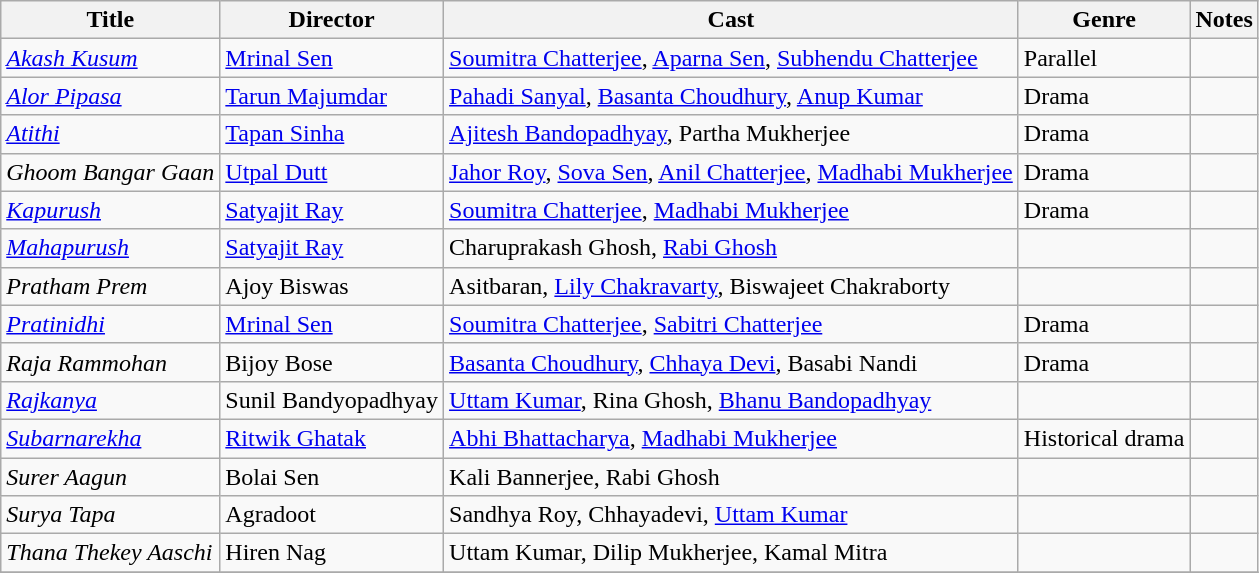<table class="wikitable sortable" border="0">
<tr>
<th>Title</th>
<th>Director</th>
<th>Cast</th>
<th>Genre</th>
<th>Notes</th>
</tr>
<tr>
<td><em><a href='#'>Akash Kusum</a></em></td>
<td><a href='#'>Mrinal Sen</a></td>
<td><a href='#'>Soumitra Chatterjee</a>, <a href='#'>Aparna Sen</a>, <a href='#'>Subhendu Chatterjee</a></td>
<td>Parallel</td>
<td></td>
</tr>
<tr>
<td><em><a href='#'>Alor Pipasa</a></em></td>
<td><a href='#'>Tarun Majumdar</a></td>
<td><a href='#'>Pahadi Sanyal</a>, <a href='#'>Basanta Choudhury</a>, <a href='#'>Anup Kumar</a></td>
<td>Drama</td>
<td></td>
</tr>
<tr>
<td><em><a href='#'>Atithi</a></em></td>
<td><a href='#'>Tapan Sinha</a></td>
<td><a href='#'>Ajitesh Bandopadhyay</a>, Partha Mukherjee</td>
<td>Drama</td>
<td></td>
</tr>
<tr>
<td><em>Ghoom Bangar Gaan</em></td>
<td><a href='#'>Utpal Dutt</a></td>
<td><a href='#'>Jahor Roy</a>, <a href='#'>Sova Sen</a>, <a href='#'>Anil Chatterjee</a>, <a href='#'>Madhabi Mukherjee</a></td>
<td>Drama</td>
<td></td>
</tr>
<tr>
<td><em><a href='#'>Kapurush</a></em></td>
<td><a href='#'>Satyajit Ray</a></td>
<td><a href='#'>Soumitra Chatterjee</a>, <a href='#'>Madhabi Mukherjee</a></td>
<td>Drama</td>
<td></td>
</tr>
<tr>
<td><em><a href='#'>Mahapurush</a></em></td>
<td><a href='#'>Satyajit Ray</a></td>
<td>Charuprakash Ghosh, <a href='#'>Rabi Ghosh</a></td>
<td></td>
<td></td>
</tr>
<tr>
<td><em>Pratham Prem</em></td>
<td>Ajoy Biswas</td>
<td>Asitbaran, <a href='#'>Lily Chakravarty</a>, Biswajeet Chakraborty</td>
<td></td>
<td></td>
</tr>
<tr>
<td><em><a href='#'>Pratinidhi</a></em></td>
<td><a href='#'>Mrinal Sen</a></td>
<td><a href='#'>Soumitra Chatterjee</a>, <a href='#'>Sabitri Chatterjee</a></td>
<td>Drama</td>
<td></td>
</tr>
<tr>
<td><em>Raja Rammohan</em></td>
<td>Bijoy Bose</td>
<td><a href='#'>Basanta Choudhury</a>, <a href='#'>Chhaya Devi</a>, Basabi Nandi</td>
<td>Drama</td>
<td></td>
</tr>
<tr>
<td><em><a href='#'>Rajkanya</a></em></td>
<td>Sunil Bandyopadhyay</td>
<td><a href='#'>Uttam Kumar</a>, Rina Ghosh, <a href='#'>Bhanu Bandopadhyay</a></td>
<td></td>
<td></td>
</tr>
<tr>
<td><em><a href='#'>Subarnarekha</a></em></td>
<td><a href='#'>Ritwik Ghatak</a></td>
<td><a href='#'>Abhi Bhattacharya</a>, <a href='#'>Madhabi Mukherjee</a></td>
<td>Historical drama</td>
<td></td>
</tr>
<tr>
<td><em>Surer Aagun</em></td>
<td>Bolai Sen</td>
<td>Kali Bannerjee, Rabi Ghosh</td>
<td></td>
<td></td>
</tr>
<tr>
<td><em>Surya Tapa</em></td>
<td>Agradoot</td>
<td>Sandhya Roy, Chhayadevi, <a href='#'>Uttam Kumar</a></td>
<td></td>
<td></td>
</tr>
<tr>
<td><em>Thana Thekey Aaschi</em></td>
<td>Hiren Nag</td>
<td>Uttam Kumar, Dilip Mukherjee, Kamal Mitra</td>
<td></td>
<td></td>
</tr>
<tr>
</tr>
</table>
